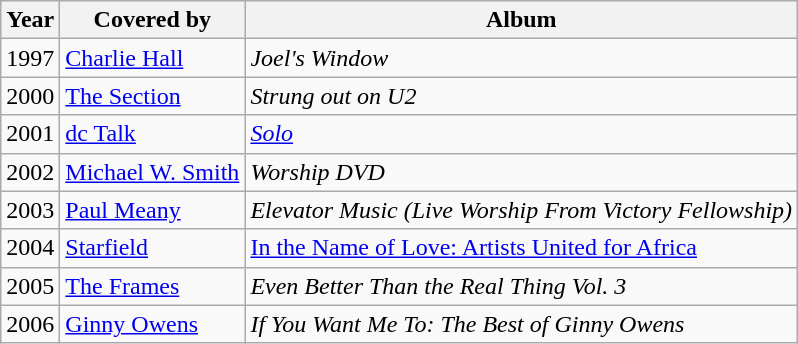<table class="wikitable">
<tr>
<th>Year</th>
<th>Covered by</th>
<th>Album</th>
</tr>
<tr>
<td>1997</td>
<td><a href='#'>Charlie Hall</a></td>
<td><em>Joel's Window</em></td>
</tr>
<tr>
<td>2000</td>
<td><a href='#'>The Section</a></td>
<td><em>Strung out on U2</em></td>
</tr>
<tr>
<td>2001</td>
<td><a href='#'>dc Talk</a></td>
<td><em><a href='#'>Solo</a></em></td>
</tr>
<tr>
<td>2002</td>
<td><a href='#'>Michael W. Smith</a></td>
<td><em>Worship DVD</em></td>
</tr>
<tr>
<td>2003</td>
<td><a href='#'>Paul Meany</a></td>
<td><em>Elevator Music (Live Worship From Victory Fellowship)</em></td>
</tr>
<tr>
<td>2004</td>
<td><a href='#'>Starfield</a></td>
<td><a href='#'>In the Name of Love: Artists United for Africa</a></td>
</tr>
<tr>
<td>2005</td>
<td><a href='#'>The Frames</a></td>
<td><em>Even Better Than the Real Thing Vol. 3</em></td>
</tr>
<tr>
<td>2006</td>
<td><a href='#'>Ginny Owens</a></td>
<td><em>If You Want Me To: The Best of Ginny Owens</em> </td>
</tr>
</table>
